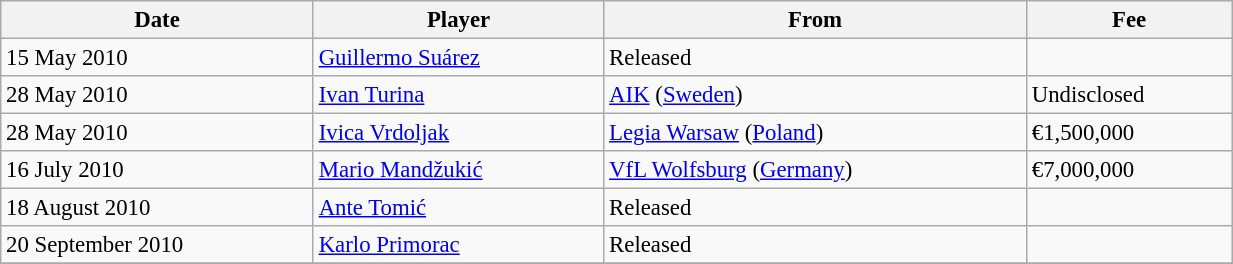<table class="wikitable" style="text-align:center; font-size:95%;width:65%; text-align:left">
<tr>
<th>Date</th>
<th>Player</th>
<th>From</th>
<th>Fee</th>
</tr>
<tr>
<td>15 May 2010</td>
<td><a href='#'>Guillermo Suárez</a></td>
<td>Released</td>
<td></td>
</tr>
<tr>
<td>28 May 2010</td>
<td><a href='#'>Ivan Turina</a></td>
<td><a href='#'>AIK</a> (<a href='#'>Sweden</a>)</td>
<td>Undisclosed</td>
</tr>
<tr>
<td>28 May 2010</td>
<td><a href='#'>Ivica Vrdoljak</a></td>
<td><a href='#'>Legia Warsaw</a> (<a href='#'>Poland</a>)</td>
<td>€1,500,000</td>
</tr>
<tr>
<td>16 July 2010</td>
<td><a href='#'>Mario Mandžukić</a></td>
<td><a href='#'>VfL Wolfsburg</a> (<a href='#'>Germany</a>)</td>
<td>€7,000,000</td>
</tr>
<tr>
<td>18 August 2010</td>
<td><a href='#'>Ante Tomić</a></td>
<td>Released</td>
<td></td>
</tr>
<tr>
<td>20 September 2010</td>
<td><a href='#'>Karlo Primorac</a></td>
<td>Released</td>
<td></td>
</tr>
<tr>
</tr>
</table>
